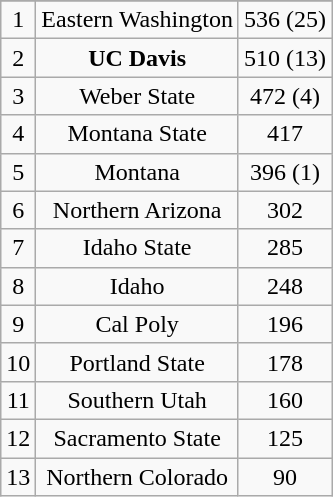<table class="wikitable" style="display: inline-table;">
<tr align="center">
</tr>
<tr align="center">
<td>1</td>
<td>Eastern Washington</td>
<td>536 (25)</td>
</tr>
<tr align="center">
<td>2</td>
<td><strong>UC Davis</strong></td>
<td>510 (13)</td>
</tr>
<tr align="center">
<td>3</td>
<td>Weber State</td>
<td>472 (4)</td>
</tr>
<tr align="center">
<td>4</td>
<td>Montana State</td>
<td>417</td>
</tr>
<tr align="center">
<td>5</td>
<td>Montana</td>
<td>396 (1)</td>
</tr>
<tr align="center">
<td>6</td>
<td>Northern Arizona</td>
<td>302</td>
</tr>
<tr align="center">
<td>7</td>
<td>Idaho State</td>
<td>285</td>
</tr>
<tr align="center">
<td>8</td>
<td>Idaho</td>
<td>248</td>
</tr>
<tr align="center">
<td>9</td>
<td>Cal Poly</td>
<td>196</td>
</tr>
<tr align="center">
<td>10</td>
<td>Portland State</td>
<td>178</td>
</tr>
<tr align="center">
<td>11</td>
<td>Southern Utah</td>
<td>160</td>
</tr>
<tr align="center">
<td>12</td>
<td>Sacramento State</td>
<td>125</td>
</tr>
<tr align="center">
<td>13</td>
<td>Northern Colorado</td>
<td>90</td>
</tr>
</table>
